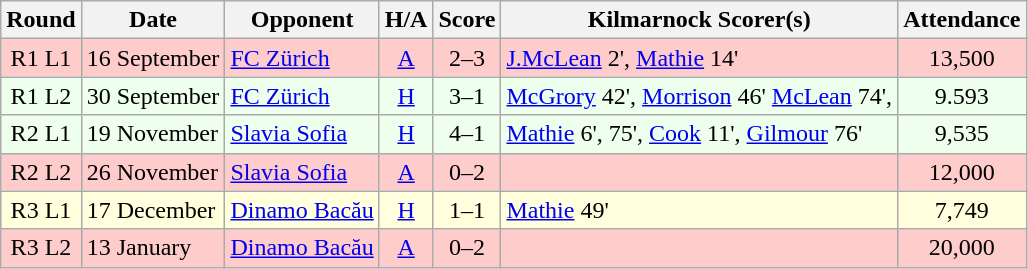<table class="wikitable" style="text-align:center">
<tr>
<th>Round</th>
<th>Date</th>
<th>Opponent</th>
<th>H/A</th>
<th>Score</th>
<th>Kilmarnock Scorer(s)</th>
<th>Attendance</th>
</tr>
<tr bgcolor=#FFCCCC>
<td>R1 L1</td>
<td align=left>16 September</td>
<td align=left> <a href='#'>FC Zürich</a></td>
<td><a href='#'>A</a></td>
<td>2–3</td>
<td align=left><a href='#'>J.McLean</a> 2', <a href='#'>Mathie</a> 14'</td>
<td>13,500</td>
</tr>
<tr bgcolor=#EEFFEE>
<td>R1 L2</td>
<td align=left>30 September</td>
<td align=left> <a href='#'>FC Zürich</a></td>
<td><a href='#'>H</a></td>
<td>3–1</td>
<td align=left><a href='#'>McGrory</a> 42', <a href='#'>Morrison</a> 46' <a href='#'>McLean</a> 74',</td>
<td>9.593</td>
</tr>
<tr bgcolor=#EEFFEE>
<td>R2 L1</td>
<td align=left>19 November</td>
<td align=left> <a href='#'>Slavia Sofia</a></td>
<td><a href='#'>H</a></td>
<td>4–1</td>
<td align=left><a href='#'>Mathie</a> 6', 75', <a href='#'>Cook</a> 11', <a href='#'>Gilmour</a> 76'</td>
<td>9,535</td>
</tr>
<tr bgcolor=#FFCCCC>
<td>R2 L2</td>
<td align=left>26 November</td>
<td align=left> <a href='#'>Slavia Sofia</a></td>
<td><a href='#'>A</a></td>
<td>0–2</td>
<td align=left></td>
<td>12,000</td>
</tr>
<tr bgcolor=#FFFFDD>
<td>R3 L1</td>
<td align=left>17 December</td>
<td align=left> <a href='#'>Dinamo Bacău</a></td>
<td><a href='#'>H</a></td>
<td>1–1</td>
<td align=left><a href='#'>Mathie</a> 49'</td>
<td>7,749</td>
</tr>
<tr bgcolor=#FFCCCC>
<td>R3 L2</td>
<td align=left>13 January</td>
<td align=left> <a href='#'>Dinamo Bacău</a></td>
<td><a href='#'>A</a></td>
<td>0–2</td>
<td align=left></td>
<td>20,000</td>
</tr>
</table>
